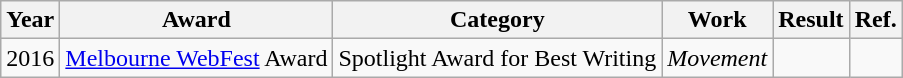<table class="wikitable">
<tr>
<th>Year</th>
<th>Award</th>
<th>Category</th>
<th>Work</th>
<th>Result</th>
<th>Ref.</th>
</tr>
<tr>
<td>2016</td>
<td><a href='#'>Melbourne WebFest</a> Award</td>
<td>Spotlight Award for Best Writing</td>
<td><em>Movement</em></td>
<td></td>
<td></td>
</tr>
</table>
